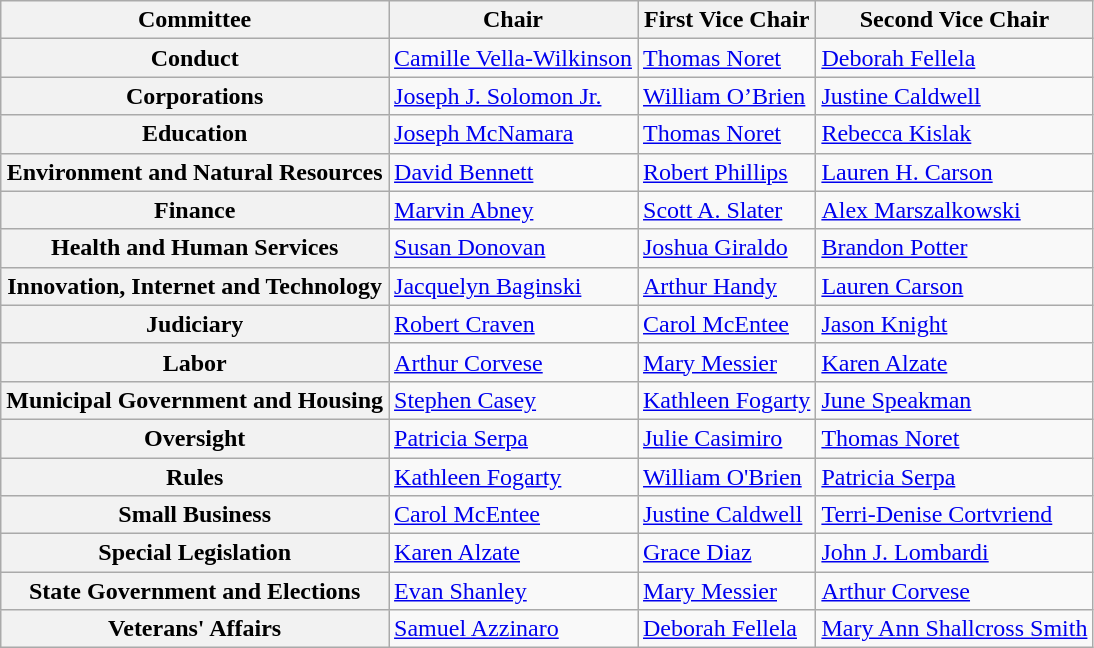<table class=wikitable>
<tr>
<th>Committee</th>
<th>Chair</th>
<th>First Vice Chair</th>
<th>Second Vice Chair</th>
</tr>
<tr>
<th>Conduct</th>
<td><a href='#'>Camille Vella-Wilkinson</a></td>
<td><a href='#'>Thomas Noret</a></td>
<td><a href='#'>Deborah Fellela</a></td>
</tr>
<tr>
<th>Corporations</th>
<td><a href='#'>Joseph J. Solomon Jr.</a></td>
<td><a href='#'>William O’Brien</a></td>
<td><a href='#'>Justine Caldwell</a></td>
</tr>
<tr>
<th>Education</th>
<td><a href='#'>Joseph McNamara</a></td>
<td><a href='#'>Thomas Noret</a></td>
<td><a href='#'>Rebecca Kislak</a></td>
</tr>
<tr>
<th>Environment and Natural Resources</th>
<td><a href='#'>David Bennett</a></td>
<td><a href='#'>Robert Phillips</a></td>
<td><a href='#'>Lauren H. Carson</a></td>
</tr>
<tr>
<th>Finance</th>
<td><a href='#'>Marvin Abney</a></td>
<td><a href='#'>Scott A. Slater</a></td>
<td><a href='#'>Alex Marszalkowski</a></td>
</tr>
<tr>
<th>Health and Human Services</th>
<td><a href='#'>Susan Donovan</a></td>
<td><a href='#'>Joshua Giraldo</a></td>
<td><a href='#'>Brandon Potter</a></td>
</tr>
<tr>
<th>Innovation, Internet and Technology</th>
<td><a href='#'>Jacquelyn Baginski</a></td>
<td><a href='#'>Arthur Handy</a></td>
<td><a href='#'>Lauren Carson</a></td>
</tr>
<tr>
<th>Judiciary</th>
<td><a href='#'>Robert Craven</a></td>
<td><a href='#'>Carol McEntee</a></td>
<td><a href='#'>Jason Knight</a></td>
</tr>
<tr>
<th>Labor</th>
<td><a href='#'>Arthur Corvese</a></td>
<td><a href='#'>Mary Messier</a></td>
<td><a href='#'>Karen Alzate</a></td>
</tr>
<tr>
<th>Municipal Government and Housing</th>
<td><a href='#'>Stephen Casey</a></td>
<td><a href='#'>Kathleen Fogarty</a></td>
<td><a href='#'>June Speakman</a></td>
</tr>
<tr>
<th>Oversight</th>
<td><a href='#'>Patricia Serpa</a></td>
<td><a href='#'>Julie Casimiro</a></td>
<td><a href='#'>Thomas Noret</a></td>
</tr>
<tr>
<th>Rules</th>
<td><a href='#'>Kathleen Fogarty</a></td>
<td><a href='#'>William O'Brien</a></td>
<td><a href='#'>Patricia Serpa</a></td>
</tr>
<tr>
<th>Small Business</th>
<td><a href='#'>Carol McEntee</a></td>
<td><a href='#'>Justine Caldwell</a></td>
<td><a href='#'>Terri-Denise Cortvriend</a></td>
</tr>
<tr>
<th>Special Legislation</th>
<td><a href='#'>Karen Alzate</a></td>
<td><a href='#'>Grace Diaz</a></td>
<td><a href='#'>John J. Lombardi</a></td>
</tr>
<tr>
<th>State Government and Elections</th>
<td><a href='#'>Evan Shanley</a></td>
<td><a href='#'>Mary Messier</a></td>
<td><a href='#'>Arthur Corvese</a></td>
</tr>
<tr>
<th>Veterans' Affairs</th>
<td><a href='#'>Samuel Azzinaro</a></td>
<td><a href='#'>Deborah Fellela</a></td>
<td><a href='#'>Mary Ann Shallcross Smith</a></td>
</tr>
</table>
